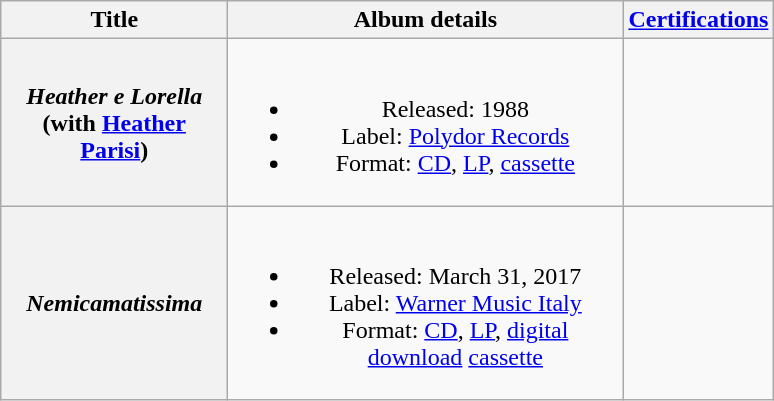<table class="wikitable plainrowheaders" style="text-align:center;">
<tr>
<th scope="col" style="width:9em;">Title</th>
<th scope="col" style="width:16em;">Album details</th>
<th scope="col"><a href='#'>Certifications</a></th>
</tr>
<tr>
<th scope="row"><em>Heather e Lorella</em> (with <a href='#'>Heather Parisi</a>)</th>
<td><br><ul><li>Released: 1988</li><li>Label: <a href='#'>Polydor Records</a></li><li>Format: <a href='#'>CD</a>, <a href='#'>LP</a>, <a href='#'>cassette</a></li></ul></td>
<td></td>
</tr>
<tr>
<th scope="row"><em>Nemicamatissima</em></th>
<td><br><ul><li>Released: March 31, 2017</li><li>Label: <a href='#'>Warner Music Italy</a></li><li>Format: <a href='#'>CD</a>, <a href='#'>LP</a>, <a href='#'>digital download</a> <a href='#'>cassette</a></li></ul></td>
<td></td>
</tr>
</table>
